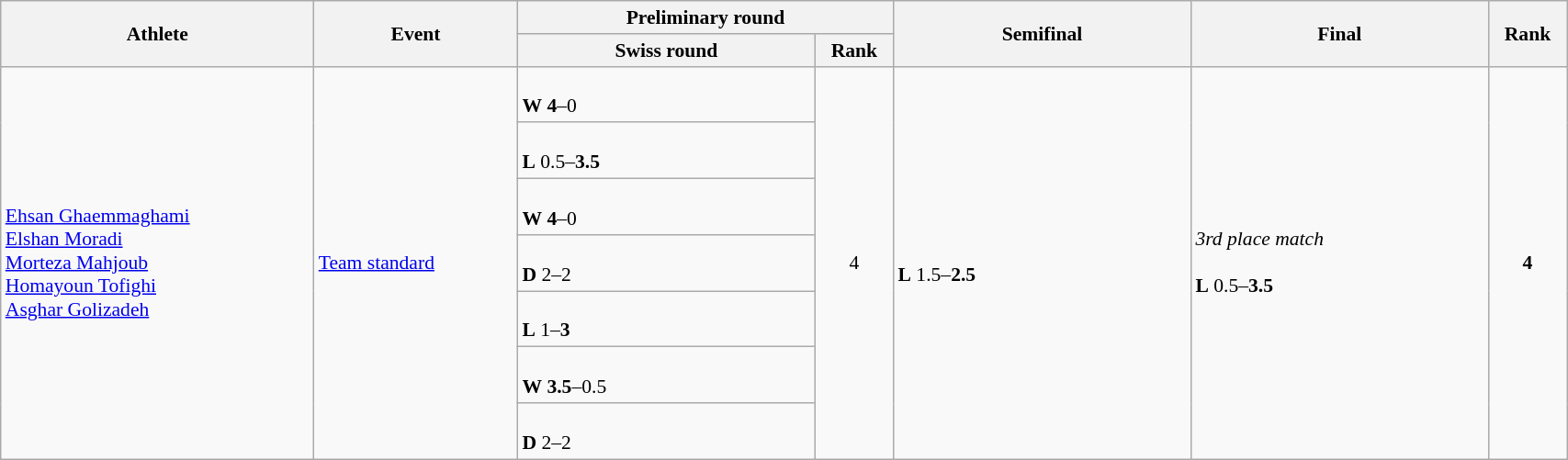<table class="wikitable" width="90%" style="text-align:left; font-size:90%">
<tr>
<th rowspan="2" width="20%">Athlete</th>
<th rowspan="2" width="13%">Event</th>
<th colspan="2">Preliminary round</th>
<th rowspan="2" width="19%">Semifinal</th>
<th rowspan="2" width="19%">Final</th>
<th rowspan="2" width="5%">Rank</th>
</tr>
<tr>
<th width="19%">Swiss round</th>
<th width="5%">Rank</th>
</tr>
<tr>
<td rowspan=7><a href='#'>Ehsan Ghaemmaghami</a><br><a href='#'>Elshan Moradi</a><br><a href='#'>Morteza Mahjoub</a><br><a href='#'>Homayoun Tofighi</a><br><a href='#'>Asghar Golizadeh</a></td>
<td rowspan=7><a href='#'>Team standard</a></td>
<td><br><strong>W</strong> <strong>4</strong>–0</td>
<td rowspan="7" align=center>4 <strong></strong></td>
<td rowspan="7"><br><strong>L</strong> 1.5–<strong>2.5</strong></td>
<td rowspan="7"><em>3rd place match</em><br><br><strong>L</strong> 0.5–<strong>3.5</strong></td>
<td rowspan="7" align="center"><strong>4</strong></td>
</tr>
<tr>
<td><br><strong>L</strong> 0.5–<strong>3.5</strong></td>
</tr>
<tr>
<td><br><strong>W</strong> <strong>4</strong>–0</td>
</tr>
<tr>
<td><br><strong>D</strong> 2–2</td>
</tr>
<tr>
<td><br><strong>L</strong> 1–<strong>3</strong></td>
</tr>
<tr>
<td><br><strong>W</strong> <strong>3.5</strong>–0.5</td>
</tr>
<tr>
<td><br><strong>D</strong> 2–2</td>
</tr>
</table>
